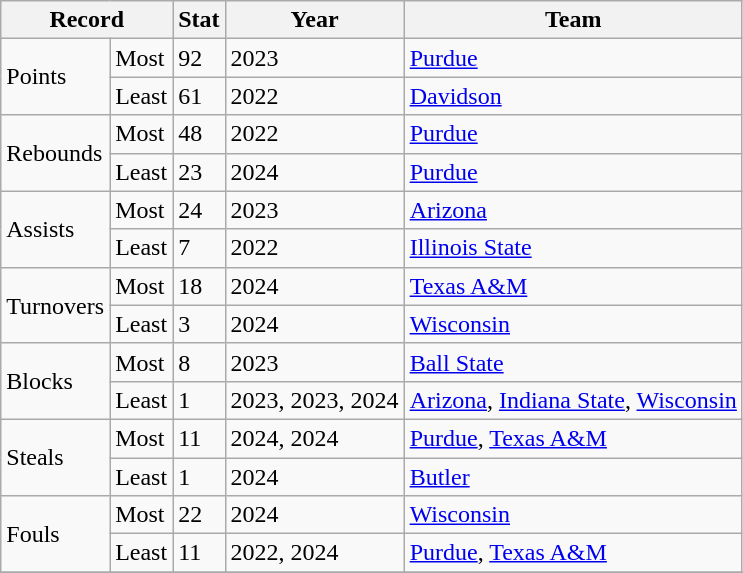<table class= "wikitable">
<tr>
<th colspan=2>Record</th>
<th>Stat</th>
<th>Year</th>
<th>Team</th>
</tr>
<tr>
<td rowspan=2>Points</td>
<td>Most</td>
<td>92</td>
<td>2023</td>
<td><a href='#'>Purdue</a></td>
</tr>
<tr>
<td>Least</td>
<td>61</td>
<td>2022</td>
<td><a href='#'>Davidson</a></td>
</tr>
<tr>
<td Rowspan=2>Rebounds</td>
<td>Most</td>
<td>48</td>
<td>2022</td>
<td><a href='#'>Purdue</a></td>
</tr>
<tr>
<td>Least</td>
<td>23</td>
<td>2024</td>
<td><a href='#'>Purdue</a></td>
</tr>
<tr>
<td rowspan=2>Assists</td>
<td>Most</td>
<td>24</td>
<td>2023</td>
<td><a href='#'>Arizona</a></td>
</tr>
<tr>
<td>Least</td>
<td>7</td>
<td>2022</td>
<td><a href='#'>Illinois State</a></td>
</tr>
<tr>
<td rowspan=2>Turnovers</td>
<td>Most</td>
<td>18</td>
<td>2024</td>
<td><a href='#'>Texas A&M</a></td>
</tr>
<tr>
<td>Least</td>
<td>3</td>
<td>2024</td>
<td><a href='#'>Wisconsin</a></td>
</tr>
<tr>
<td rowspan=2>Blocks</td>
<td>Most</td>
<td>8</td>
<td>2023</td>
<td><a href='#'>Ball State</a></td>
</tr>
<tr>
<td>Least</td>
<td>1</td>
<td>2023, 2023, 2024</td>
<td><a href='#'>Arizona</a>, <a href='#'>Indiana State</a>, <a href='#'>Wisconsin</a></td>
</tr>
<tr>
<td rowspan=2>Steals</td>
<td>Most</td>
<td>11</td>
<td>2024, 2024</td>
<td><a href='#'>Purdue</a>, <a href='#'>Texas A&M</a></td>
</tr>
<tr>
<td>Least</td>
<td>1</td>
<td>2024</td>
<td><a href='#'>Butler</a></td>
</tr>
<tr>
<td rowspan=2>Fouls</td>
<td>Most</td>
<td>22</td>
<td>2024</td>
<td><a href='#'>Wisconsin</a></td>
</tr>
<tr>
<td>Least</td>
<td>11</td>
<td>2022, 2024</td>
<td><a href='#'>Purdue</a>, <a href='#'>Texas A&M</a></td>
</tr>
<tr>
</tr>
<tr>
</tr>
</table>
